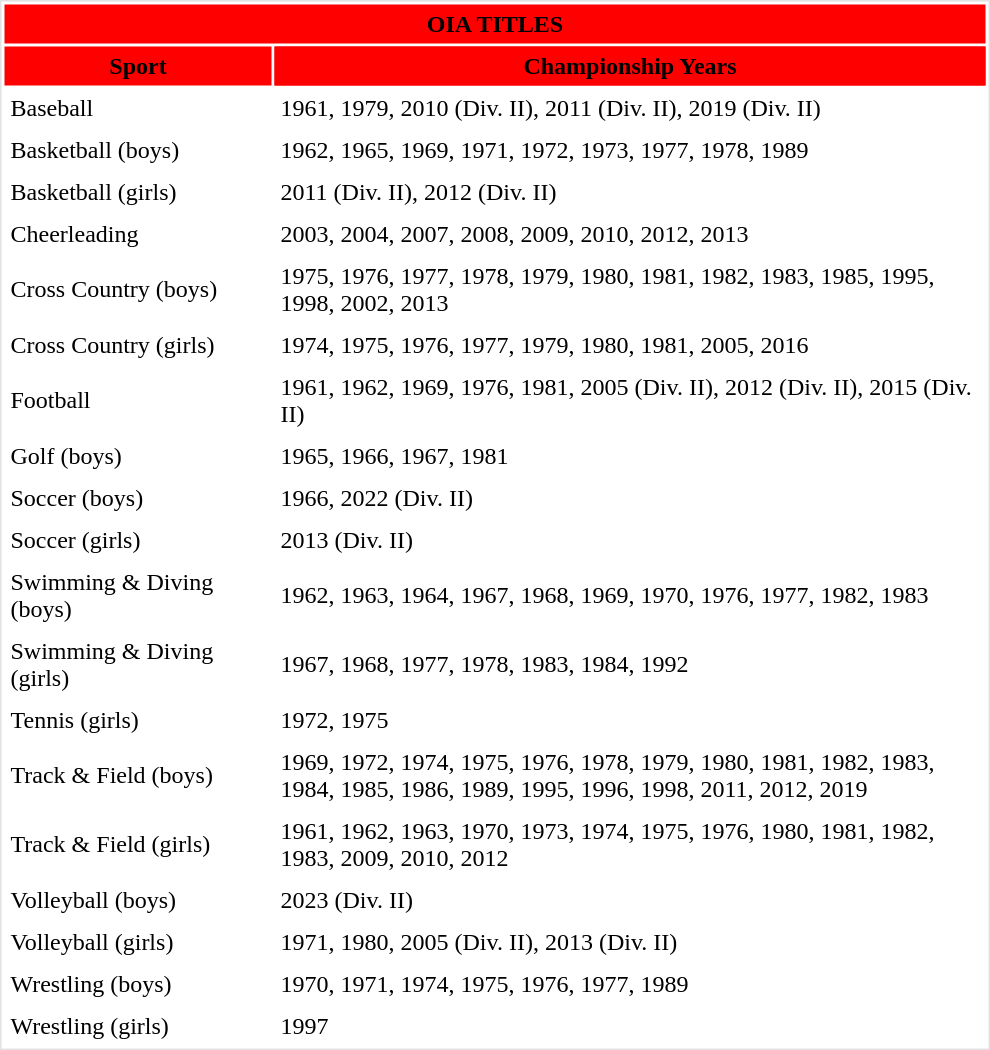<table cellpadding="4" style="width: 660px; border:1px solid #e2e2e2; margin-bottom: 15px;">
<tr>
<td colspan="2" style="text-align: center; background: red; color: black;"><strong>OIA TITLES</strong></td>
</tr>
<tr style="color:black; text-align:center; background:red;">
<td style="width: 170px;"><strong>Sport</strong></td>
<td style="text-align: center; background: red; color: black;"><strong>Championship Years</strong></td>
</tr>
<tr>
<td>Baseball</td>
<td>1961, 1979, 2010 (Div. II), 2011 (Div. II), 2019 (Div. II)</td>
</tr>
<tr>
<td>Basketball (boys)</td>
<td>1962, 1965, 1969, 1971, 1972, 1973, 1977, 1978, 1989</td>
</tr>
<tr>
<td>Basketball (girls)</td>
<td>2011 (Div. II), 2012 (Div. II)</td>
</tr>
<tr>
<td>Cheerleading</td>
<td>2003, 2004, 2007, 2008, 2009, 2010, 2012, 2013</td>
</tr>
<tr>
<td>Cross Country (boys)</td>
<td>1975, 1976, 1977, 1978, 1979, 1980, 1981, 1982, 1983, 1985, 1995, 1998, 2002, 2013</td>
</tr>
<tr>
<td>Cross Country (girls)</td>
<td>1974, 1975, 1976, 1977, 1979, 1980, 1981, 2005, 2016</td>
</tr>
<tr>
<td>Football</td>
<td>1961, 1962, 1969, 1976, 1981, 2005 (Div. II), 2012 (Div. II), 2015 (Div. II)</td>
</tr>
<tr>
<td>Golf (boys)</td>
<td>1965, 1966, 1967, 1981</td>
</tr>
<tr>
<td>Soccer (boys)</td>
<td>1966, 2022 (Div. II)</td>
</tr>
<tr>
<td>Soccer (girls)</td>
<td>2013 (Div. II)</td>
</tr>
<tr>
<td>Swimming & Diving (boys)</td>
<td>1962, 1963, 1964, 1967, 1968, 1969, 1970, 1976, 1977, 1982, 1983</td>
</tr>
<tr>
<td>Swimming & Diving (girls)</td>
<td>1967, 1968, 1977, 1978, 1983, 1984, 1992</td>
</tr>
<tr>
<td>Tennis (girls)</td>
<td>1972, 1975</td>
</tr>
<tr>
<td>Track & Field (boys)</td>
<td>1969, 1972, 1974, 1975, 1976, 1978, 1979, 1980, 1981, 1982, 1983, 1984, 1985, 1986, 1989, 1995, 1996, 1998, 2011, 2012, 2019</td>
</tr>
<tr>
<td>Track & Field (girls)</td>
<td>1961, 1962, 1963, 1970, 1973, 1974, 1975, 1976, 1980, 1981, 1982, 1983, 2009, 2010, 2012</td>
</tr>
<tr>
<td>Volleyball (boys)</td>
<td>2023 (Div. II)</td>
</tr>
<tr>
<td>Volleyball (girls)</td>
<td>1971, 1980, 2005 (Div. II), 2013 (Div. II)</td>
</tr>
<tr>
<td>Wrestling (boys)</td>
<td>1970, 1971, 1974, 1975, 1976, 1977, 1989</td>
</tr>
<tr>
<td>Wrestling (girls)</td>
<td>1997</td>
</tr>
</table>
